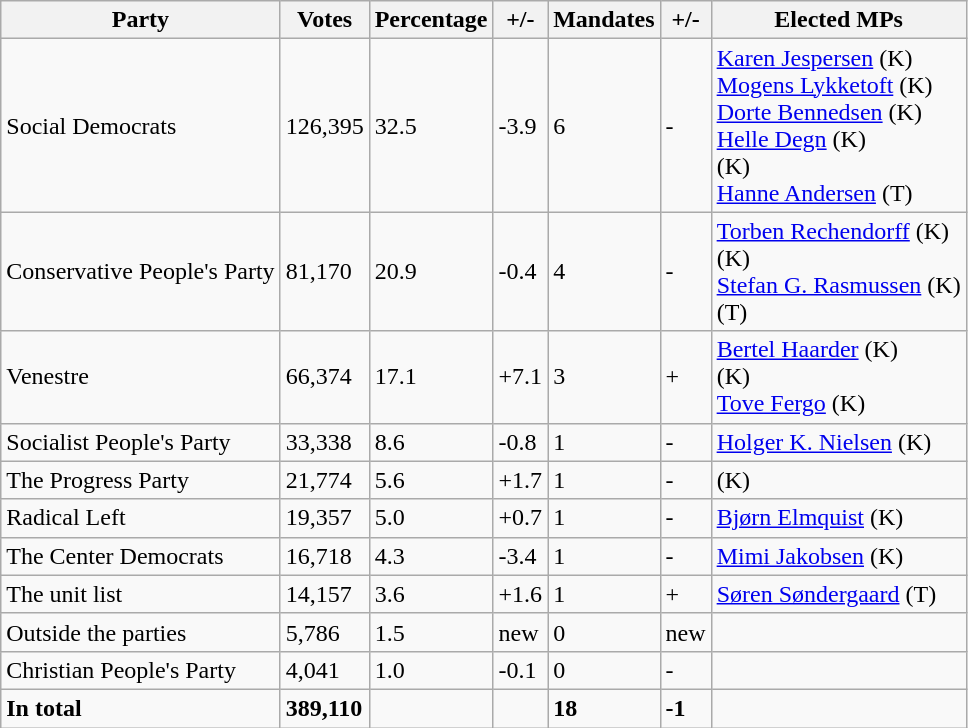<table class="wikitable">
<tr>
<th>Party</th>
<th>Votes</th>
<th>Percentage</th>
<th>+/-</th>
<th>Mandates</th>
<th>+/-</th>
<th>Elected MPs</th>
</tr>
<tr>
<td>Social Democrats</td>
<td>126,395</td>
<td>32.5</td>
<td>-3.9</td>
<td>6</td>
<td>-</td>
<td><a href='#'>Karen Jespersen</a> (K)<br><a href='#'>Mogens Lykketoft</a> (K)<br><a href='#'>Dorte Bennedsen</a> (K)<br><a href='#'>Helle Degn</a> (K)<br> (K)<br><a href='#'>Hanne Andersen</a> (T)</td>
</tr>
<tr>
<td>Conservative People's Party</td>
<td>81,170</td>
<td>20.9</td>
<td>-0.4</td>
<td>4</td>
<td>-</td>
<td><a href='#'>Torben Rechendorff</a> (K)<br> (K)<br><a href='#'>Stefan G. Rasmussen</a> (K)<br> (T)</td>
</tr>
<tr>
<td>Venestre</td>
<td>66,374</td>
<td>17.1</td>
<td>+7.1</td>
<td>3</td>
<td>+</td>
<td><a href='#'>Bertel Haarder</a> (K)<br> (K)<br><a href='#'>Tove Fergo</a> (K)</td>
</tr>
<tr>
<td>Socialist People's Party</td>
<td>33,338</td>
<td>8.6</td>
<td>-0.8</td>
<td>1</td>
<td>-</td>
<td><a href='#'>Holger K. Nielsen</a> (K)</td>
</tr>
<tr>
<td>The Progress Party</td>
<td>21,774</td>
<td>5.6</td>
<td>+1.7</td>
<td>1</td>
<td>-</td>
<td> (K)</td>
</tr>
<tr>
<td>Radical Left</td>
<td>19,357</td>
<td>5.0</td>
<td>+0.7</td>
<td>1</td>
<td>-</td>
<td><a href='#'>Bjørn Elmquist</a> (K)</td>
</tr>
<tr>
<td>The Center Democrats</td>
<td>16,718</td>
<td>4.3</td>
<td>-3.4</td>
<td>1</td>
<td>-</td>
<td><a href='#'>Mimi Jakobsen</a> (K)</td>
</tr>
<tr>
<td>The unit list</td>
<td>14,157</td>
<td>3.6</td>
<td>+1.6</td>
<td>1</td>
<td>+</td>
<td><a href='#'>Søren Søndergaard</a> (T)</td>
</tr>
<tr>
<td>Outside the parties</td>
<td>5,786</td>
<td>1.5</td>
<td>new</td>
<td>0</td>
<td>new</td>
<td></td>
</tr>
<tr>
<td>Christian People's Party</td>
<td>4,041</td>
<td>1.0</td>
<td>-0.1</td>
<td>0</td>
<td>-</td>
<td></td>
</tr>
<tr>
<td><strong>In total</strong></td>
<td><strong>389,110</strong></td>
<td></td>
<td></td>
<td><strong>18</strong></td>
<td><strong>-1</strong></td>
<td></td>
</tr>
</table>
